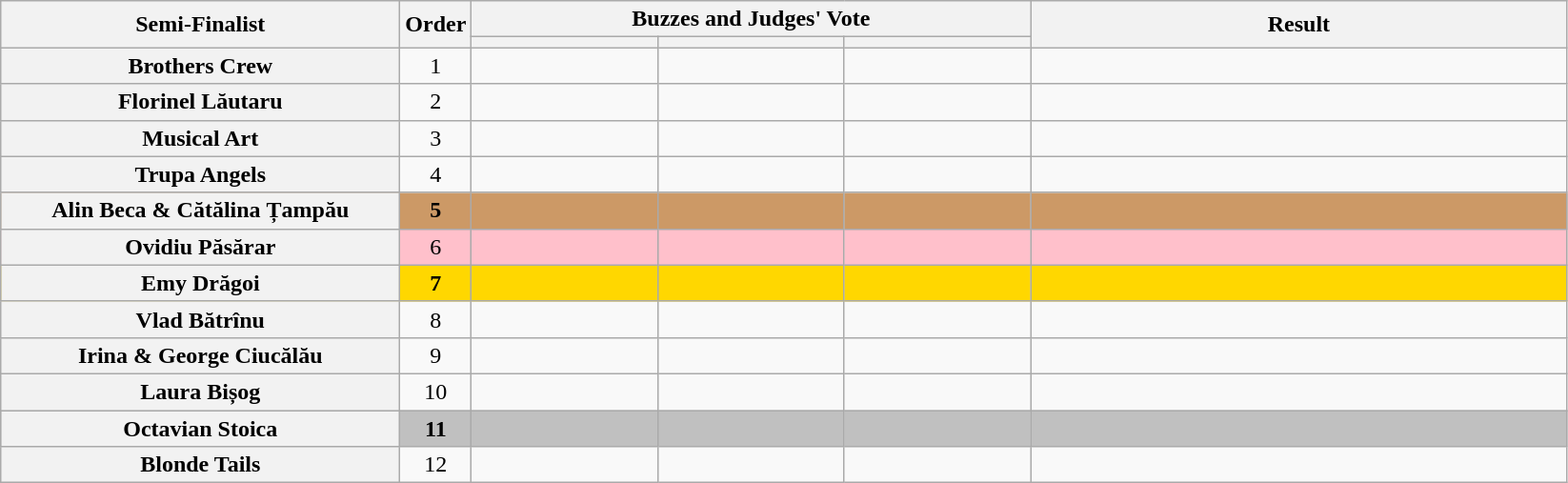<table class="wikitable plainrowheaders sortable" style="text-align:center;">
<tr>
<th scope="col" rowspan=2 class="unsortable" style="width:17em;">Semi-Finalist</th>
<th scope="col" rowspan=2 style="width:1em;">Order</th>
<th scope="col" colspan=3 class="unsortable" style="width:24em;">Buzzes and Judges' Vote</th>
<th scope="col" rowspan=2 style="width:23em;">Result</th>
</tr>
<tr>
<th scope="col" class="unsortable" style="width:6em;"></th>
<th scope="col" class="unsortable" style="width:6em;"></th>
<th scope="col" class="unsortable" style="width:6em;"></th>
</tr>
<tr>
<th scope="row">Brothers Crew</th>
<td>1</td>
<td style="text-align:center;"></td>
<td style="text-align:center;"></td>
<td style="text-align:center;"></td>
<td></td>
</tr>
<tr>
<th scope="row">Florinel Lăutaru </th>
<td>2</td>
<td style="text-align:center;"></td>
<td style="text-align:center;"></td>
<td style="text-align:center;"></td>
<td></td>
</tr>
<tr>
<th scope="row">Musical Art</th>
<td>3</td>
<td style="text-align:center;"></td>
<td style="text-align:center;"></td>
<td style="text-align:center;"></td>
<td></td>
</tr>
<tr>
<th scope="row">Trupa Angels</th>
<td>4</td>
<td style="text-align:center;"></td>
<td style="text-align:center;"></td>
<td style="text-align:center;"></td>
<td></td>
</tr>
<tr style="background:#c96;">
<th scope="row"><strong>Alin Beca & Cătălina Țampău</strong></th>
<td><strong>5</strong></td>
<td style="text-align:center;"></td>
<td style="text-align:center;"></td>
<td style="text-align:center;"></td>
<td><strong></strong></td>
</tr>
<tr style="background:pink;">
<th scope="row">Ovidiu Păsărar</th>
<td>6</td>
<td style="text-align:center;"></td>
<td style="text-align:center;"></td>
<td style="text-align:center;"></td>
<td><strong></strong></td>
</tr>
<tr style="background:gold;">
<th scope="row"><strong>Emy Drăgoi</strong></th>
<td><strong>7</strong></td>
<td style="text-align:center;"></td>
<td style="text-align:center;"></td>
<td style="text-align:center;"></td>
<td><strong></strong></td>
</tr>
<tr>
<th scope="row">Vlad Bătrînu</th>
<td>8</td>
<td style="text-align:center;"></td>
<td style="text-align:center;"></td>
<td style="text-align:center;"></td>
<td></td>
</tr>
<tr>
<th scope="row">Irina & George Ciucălău</th>
<td>9</td>
<td style="text-align:center;"></td>
<td style="text-align:center;"></td>
<td style="text-align:center;"></td>
<td></td>
</tr>
<tr>
<th scope="row">Laura Bișog</th>
<td>10</td>
<td style="text-align:center;"></td>
<td style="text-align:center;"></td>
<td style="text-align:center;"></td>
<td></td>
</tr>
<tr style="background:silver;">
<th scope="row"><strong>Octavian Stoica</strong></th>
<td><strong>11</strong></td>
<td style="text-align:center;"></td>
<td style="text-align:center;"></td>
<td style="text-align:center;"></td>
<td><strong></strong></td>
</tr>
<tr>
<th scope="row">Blonde Tails</th>
<td>12</td>
<td style="text-align:center;"></td>
<td style="text-align:center;"></td>
<td style="text-align:center;"></td>
<td></td>
</tr>
</table>
